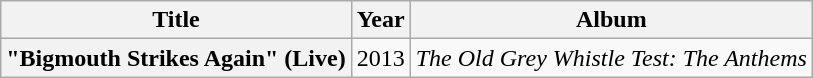<table class="wikitable plainrowheaders">
<tr>
<th scope="col">Title</th>
<th scope="col">Year</th>
<th scope="col">Album</th>
</tr>
<tr>
<th scope="row">"Bigmouth Strikes Again" (Live)</th>
<td>2013</td>
<td><em>The Old Grey Whistle Test: The Anthems</em></td>
</tr>
</table>
